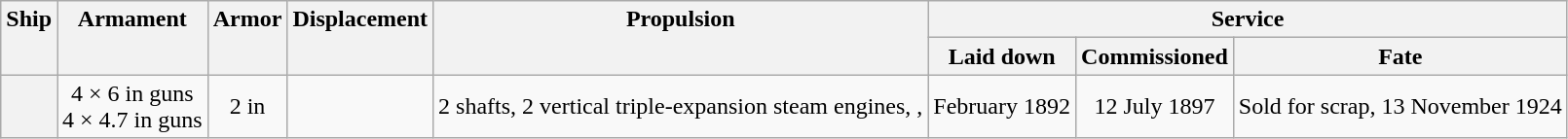<table class="wikitable plainrowheaders" style="text-align: center;">
<tr valign="top">
<th scope="col" rowspan="2">Ship</th>
<th scope="col" rowspan="2">Armament</th>
<th scope="col" rowspan="2">Armor</th>
<th scope="col" rowspan="2">Displacement</th>
<th scope="col" rowspan="2">Propulsion</th>
<th scope="col" colspan="3">Service</th>
</tr>
<tr valign="top">
<th scope="col">Laid down</th>
<th scope="col">Commissioned</th>
<th scope="col">Fate</th>
</tr>
<tr valign="center">
<th scope="row"></th>
<td>4 × 6 in guns<br>4 × 4.7 in guns</td>
<td>2 in</td>
<td></td>
<td>2 shafts, 2 vertical triple-expansion steam engines, , </td>
<td>February 1892</td>
<td>12 July 1897</td>
<td>Sold for scrap, 13 November 1924</td>
</tr>
</table>
